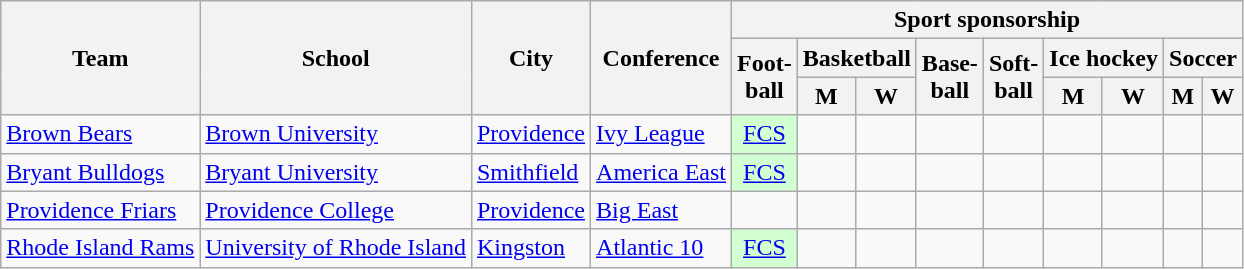<table class="sortable wikitable">
<tr>
<th rowspan=3>Team</th>
<th rowspan=3>School</th>
<th rowspan=3>City</th>
<th rowspan=3>Conference</th>
<th colspan=9>Sport sponsorship</th>
</tr>
<tr>
<th rowspan=2>Foot-<br>ball</th>
<th colspan=2>Basketball</th>
<th rowspan=2>Base-<br>ball</th>
<th rowspan=2>Soft-<br>ball</th>
<th colspan=2>Ice hockey</th>
<th colspan=2>Soccer</th>
</tr>
<tr>
<th>M</th>
<th>W</th>
<th>M</th>
<th>W</th>
<th>M</th>
<th>W</th>
</tr>
<tr>
<td><a href='#'>Brown Bears</a></td>
<td><a href='#'>Brown University</a></td>
<td><a href='#'>Providence</a></td>
<td><a href='#'>Ivy League</a></td>
<td style="background:#D2FFD2; text-align:center"><a href='#'>FCS</a></td>
<td></td>
<td></td>
<td></td>
<td></td>
<td> </td>
<td> </td>
<td></td>
<td></td>
</tr>
<tr>
<td><a href='#'>Bryant Bulldogs</a></td>
<td><a href='#'>Bryant University</a></td>
<td><a href='#'>Smithfield</a></td>
<td><a href='#'>America East</a></td>
<td style="background:#D2FFD2; text-align:center"><a href='#'>FCS</a>  </td>
<td></td>
<td></td>
<td></td>
<td></td>
<td></td>
<td></td>
<td></td>
<td></td>
</tr>
<tr>
<td><a href='#'>Providence Friars</a></td>
<td><a href='#'>Providence College</a></td>
<td><a href='#'>Providence</a></td>
<td><a href='#'>Big East</a></td>
<td></td>
<td></td>
<td></td>
<td></td>
<td></td>
<td> </td>
<td> </td>
<td></td>
<td></td>
</tr>
<tr>
<td><a href='#'>Rhode Island Rams</a></td>
<td><a href='#'>University of Rhode Island</a></td>
<td><a href='#'>Kingston</a></td>
<td><a href='#'>Atlantic 10</a></td>
<td style="background:#D2FFD2; text-align:center"><a href='#'>FCS</a> </td>
<td></td>
<td></td>
<td></td>
<td></td>
<td></td>
<td></td>
<td></td>
<td></td>
</tr>
</table>
